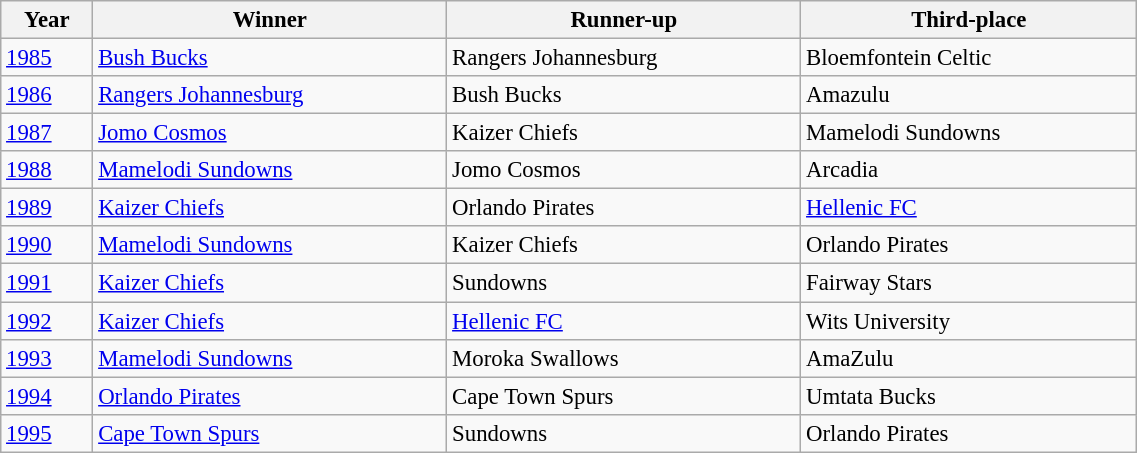<table class="wikitable" style="text-align: left; font-size:95%; width:60%;">
<tr>
<th>Year</th>
<th>Winner</th>
<th>Runner-up</th>
<th>Third-place</th>
</tr>
<tr>
<td><a href='#'>1985</a></td>
<td><a href='#'>Bush Bucks</a></td>
<td>Rangers Johannesburg</td>
<td>Bloemfontein Celtic</td>
</tr>
<tr>
<td><a href='#'>1986</a></td>
<td><a href='#'>Rangers Johannesburg</a></td>
<td>Bush Bucks</td>
<td>Amazulu</td>
</tr>
<tr>
<td><a href='#'>1987</a></td>
<td><a href='#'>Jomo Cosmos</a></td>
<td>Kaizer Chiefs</td>
<td>Mamelodi Sundowns</td>
</tr>
<tr>
<td><a href='#'>1988</a></td>
<td><a href='#'>Mamelodi Sundowns</a></td>
<td>Jomo Cosmos</td>
<td>Arcadia</td>
</tr>
<tr>
<td><a href='#'>1989</a></td>
<td><a href='#'>Kaizer Chiefs</a></td>
<td>Orlando Pirates</td>
<td><a href='#'>Hellenic FC</a></td>
</tr>
<tr>
<td><a href='#'>1990</a></td>
<td><a href='#'>Mamelodi Sundowns</a></td>
<td>Kaizer Chiefs</td>
<td>Orlando Pirates</td>
</tr>
<tr>
<td><a href='#'>1991</a></td>
<td><a href='#'>Kaizer Chiefs</a></td>
<td>Sundowns</td>
<td>Fairway Stars</td>
</tr>
<tr>
<td><a href='#'>1992</a></td>
<td><a href='#'>Kaizer Chiefs</a></td>
<td><a href='#'>Hellenic FC</a></td>
<td>Wits University</td>
</tr>
<tr>
<td><a href='#'>1993</a></td>
<td><a href='#'>Mamelodi Sundowns</a></td>
<td>Moroka Swallows</td>
<td>AmaZulu</td>
</tr>
<tr>
<td><a href='#'>1994</a></td>
<td><a href='#'>Orlando Pirates</a></td>
<td>Cape Town Spurs</td>
<td>Umtata Bucks</td>
</tr>
<tr>
<td><a href='#'>1995</a></td>
<td><a href='#'>Cape Town Spurs</a></td>
<td>Sundowns</td>
<td>Orlando Pirates</td>
</tr>
</table>
